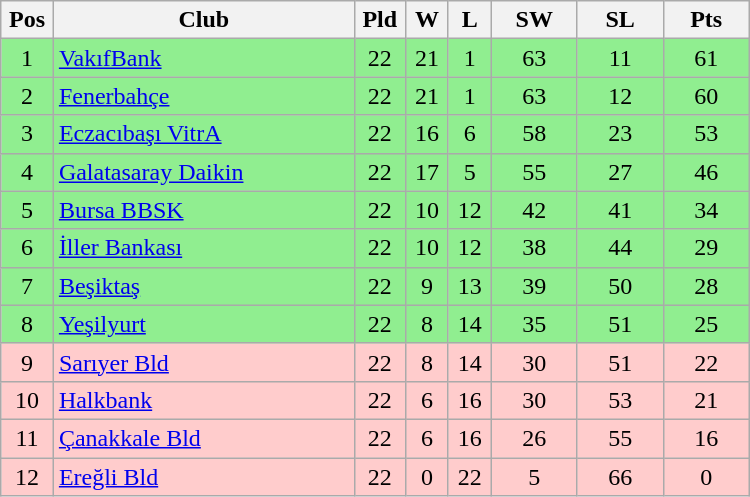<table class=wikitable style="text-align:center;" width="500">
<tr>
<th width=5%>Pos</th>
<th width=35%>Club</th>
<th width=5%>Pld</th>
<th width=5%>W</th>
<th width=5%>L</th>
<th width=10%>SW</th>
<th width=10%>SL</th>
<th width=10%>Pts</th>
</tr>
<tr bgcolor=lightgreen>
<td>1</td>
<td align="left"><a href='#'>VakıfBank</a></td>
<td>22</td>
<td>21</td>
<td>1</td>
<td>63</td>
<td>11</td>
<td>61</td>
</tr>
<tr bgcolor=lightgreen>
<td>2</td>
<td align="left"><a href='#'>Fenerbahçe</a></td>
<td>22</td>
<td>21</td>
<td>1</td>
<td>63</td>
<td>12</td>
<td>60</td>
</tr>
<tr bgcolor=lightgreen>
<td>3</td>
<td align="left"><a href='#'>Eczacıbaşı VitrA</a></td>
<td>22</td>
<td>16</td>
<td>6</td>
<td>58</td>
<td>23</td>
<td>53</td>
</tr>
<tr bgcolor=lightgreen>
<td>4</td>
<td align="left"><a href='#'>Galatasaray Daikin</a></td>
<td>22</td>
<td>17</td>
<td>5</td>
<td>55</td>
<td>27</td>
<td>46</td>
</tr>
<tr bgcolor=lightgreen>
<td>5</td>
<td align="left"><a href='#'>Bursa BBSK</a></td>
<td>22</td>
<td>10</td>
<td>12</td>
<td>42</td>
<td>41</td>
<td>34</td>
</tr>
<tr bgcolor=lightgreen>
<td>6</td>
<td align="left"><a href='#'>İller Bankası</a></td>
<td>22</td>
<td>10</td>
<td>12</td>
<td>38</td>
<td>44</td>
<td>29</td>
</tr>
<tr bgcolor=lightgreen>
<td>7</td>
<td align="left"><a href='#'>Beşiktaş</a></td>
<td>22</td>
<td>9</td>
<td>13</td>
<td>39</td>
<td>50</td>
<td>28</td>
</tr>
<tr bgcolor=lightgreen>
<td>8</td>
<td align="left"><a href='#'>Yeşilyurt</a></td>
<td>22</td>
<td>8</td>
<td>14</td>
<td>35</td>
<td>51</td>
<td>25</td>
</tr>
<tr style="background-color: #FFCCCC;">
<td>9</td>
<td align="left"><a href='#'>Sarıyer Bld</a></td>
<td>22</td>
<td>8</td>
<td>14</td>
<td>30</td>
<td>51</td>
<td>22</td>
</tr>
<tr style="background-color: #FFCCCC;">
<td>10</td>
<td align="left"><a href='#'>Halkbank</a></td>
<td>22</td>
<td>6</td>
<td>16</td>
<td>30</td>
<td>53</td>
<td>21</td>
</tr>
<tr style="background-color: #FFCCCC;">
<td>11</td>
<td align="left"><a href='#'>Çanakkale Bld</a></td>
<td>22</td>
<td>6</td>
<td>16</td>
<td>26</td>
<td>55</td>
<td>16</td>
</tr>
<tr style="background-color: #FFCCCC;">
<td>12</td>
<td align="left"><a href='#'>Ereğli Bld</a></td>
<td>22</td>
<td>0</td>
<td>22</td>
<td>5</td>
<td>66</td>
<td>0</td>
</tr>
</table>
